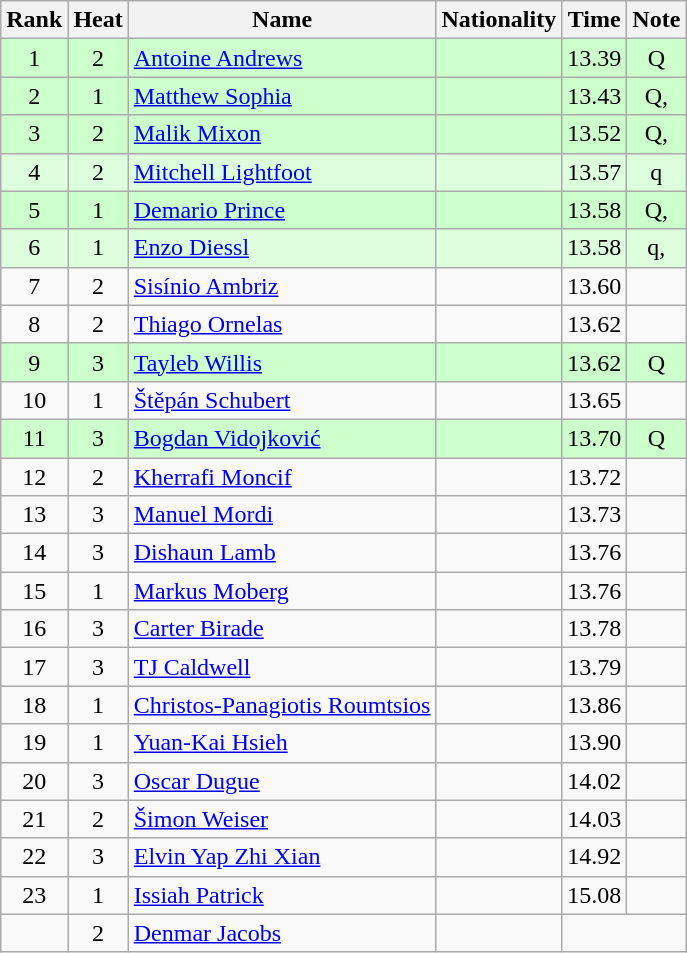<table class="wikitable sortable" style="text-align:center">
<tr>
<th>Rank</th>
<th>Heat</th>
<th>Name</th>
<th>Nationality</th>
<th>Time</th>
<th>Note</th>
</tr>
<tr bgcolor=ccffcc>
<td>1</td>
<td>2</td>
<td align=left><a href='#'>Antoine Andrews</a></td>
<td align=left></td>
<td>13.39</td>
<td>Q</td>
</tr>
<tr bgcolor=ccffcc>
<td>2</td>
<td>1</td>
<td align=left><a href='#'>Matthew Sophia</a></td>
<td align=left></td>
<td>13.43</td>
<td>Q, </td>
</tr>
<tr bgcolor=ccffcc>
<td>3</td>
<td>2</td>
<td align=left><a href='#'>Malik Mixon</a></td>
<td align=left></td>
<td>13.52</td>
<td>Q, </td>
</tr>
<tr bgcolor=ddffdd>
<td>4</td>
<td>2</td>
<td align=left><a href='#'>Mitchell Lightfoot</a></td>
<td align=left></td>
<td>13.57</td>
<td>q</td>
</tr>
<tr bgcolor=ccffcc>
<td>5</td>
<td>1</td>
<td align=left><a href='#'>Demario Prince</a></td>
<td align=left></td>
<td>13.58</td>
<td>Q, </td>
</tr>
<tr bgcolor=ddffdd>
<td>6</td>
<td>1</td>
<td align=left><a href='#'>Enzo Diessl</a></td>
<td align=left></td>
<td>13.58</td>
<td>q, </td>
</tr>
<tr>
<td>7</td>
<td>2</td>
<td align=left><a href='#'>Sisínio Ambriz</a></td>
<td align=left></td>
<td>13.60</td>
<td></td>
</tr>
<tr>
<td>8</td>
<td>2</td>
<td align=left><a href='#'>Thiago Ornelas</a></td>
<td align=left></td>
<td>13.62 </td>
<td></td>
</tr>
<tr bgcolor=ccffcc>
<td>9</td>
<td>3</td>
<td align=left><a href='#'>Tayleb Willis</a></td>
<td align=left></td>
<td>13.62 </td>
<td>Q</td>
</tr>
<tr>
<td>10</td>
<td>1</td>
<td align=left><a href='#'>Štěpán Schubert</a></td>
<td align=left></td>
<td>13.65</td>
<td></td>
</tr>
<tr bgcolor=ccffcc>
<td>11</td>
<td>3</td>
<td align=left><a href='#'>Bogdan Vidojković</a></td>
<td align=left></td>
<td>13.70</td>
<td>Q</td>
</tr>
<tr>
<td>12</td>
<td>2</td>
<td align=left><a href='#'>Kherrafi Moncif</a></td>
<td align=left></td>
<td>13.72</td>
<td></td>
</tr>
<tr>
<td>13</td>
<td>3</td>
<td align=left><a href='#'>Manuel Mordi</a></td>
<td align=left></td>
<td>13.73</td>
<td></td>
</tr>
<tr>
<td>14</td>
<td>3</td>
<td align=left><a href='#'>Dishaun Lamb</a></td>
<td align=left></td>
<td>13.76 </td>
<td></td>
</tr>
<tr>
<td>15</td>
<td>1</td>
<td align=left><a href='#'>Markus Moberg</a></td>
<td align=left></td>
<td>13.76 </td>
<td></td>
</tr>
<tr>
<td>16</td>
<td>3</td>
<td align=left><a href='#'>Carter Birade</a></td>
<td align=left></td>
<td>13.78</td>
<td></td>
</tr>
<tr>
<td>17</td>
<td>3</td>
<td align=left><a href='#'>TJ Caldwell</a></td>
<td align=left></td>
<td>13.79</td>
<td></td>
</tr>
<tr>
<td>18</td>
<td>1</td>
<td align=left><a href='#'>Christos-Panagiotis Roumtsios</a></td>
<td align=left></td>
<td>13.86</td>
<td></td>
</tr>
<tr>
<td>19</td>
<td>1</td>
<td align=left><a href='#'>Yuan-Kai Hsieh</a></td>
<td align=left></td>
<td>13.90</td>
<td></td>
</tr>
<tr>
<td>20</td>
<td>3</td>
<td align=left><a href='#'>Oscar Dugue</a></td>
<td align=left></td>
<td>14.02</td>
<td></td>
</tr>
<tr>
<td>21</td>
<td>2</td>
<td align=left><a href='#'>Šimon Weiser</a></td>
<td align=left></td>
<td>14.03</td>
<td></td>
</tr>
<tr>
<td>22</td>
<td>3</td>
<td align=left><a href='#'>Elvin Yap Zhi Xian</a></td>
<td align=left></td>
<td>14.92</td>
<td></td>
</tr>
<tr>
<td>23</td>
<td>1</td>
<td align=left><a href='#'>Issiah Patrick</a></td>
<td align=left></td>
<td>15.08</td>
<td></td>
</tr>
<tr>
<td></td>
<td>2</td>
<td align=left><a href='#'>Denmar Jacobs</a></td>
<td align=left></td>
<td colspan=2></td>
</tr>
</table>
